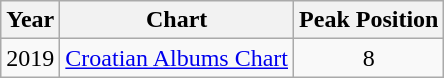<table class="wikitable">
<tr>
<th>Year</th>
<th>Chart</th>
<th>Peak Position</th>
</tr>
<tr>
<td>2019</td>
<td><a href='#'>Croatian Albums Chart</a></td>
<td style="text-align:center;">8</td>
</tr>
</table>
